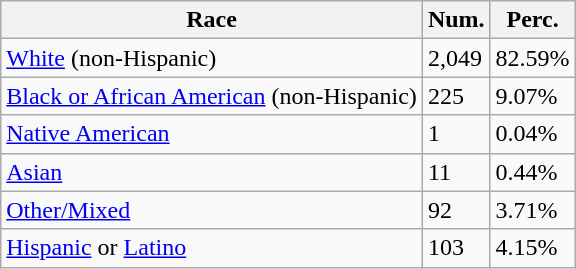<table class="wikitable">
<tr>
<th>Race</th>
<th>Num.</th>
<th>Perc.</th>
</tr>
<tr>
<td><a href='#'>White</a> (non-Hispanic)</td>
<td>2,049</td>
<td>82.59%</td>
</tr>
<tr>
<td><a href='#'>Black or African American</a> (non-Hispanic)</td>
<td>225</td>
<td>9.07%</td>
</tr>
<tr>
<td><a href='#'>Native American</a></td>
<td>1</td>
<td>0.04%</td>
</tr>
<tr>
<td><a href='#'>Asian</a></td>
<td>11</td>
<td>0.44%</td>
</tr>
<tr>
<td><a href='#'>Other/Mixed</a></td>
<td>92</td>
<td>3.71%</td>
</tr>
<tr>
<td><a href='#'>Hispanic</a> or <a href='#'>Latino</a></td>
<td>103</td>
<td>4.15%</td>
</tr>
</table>
